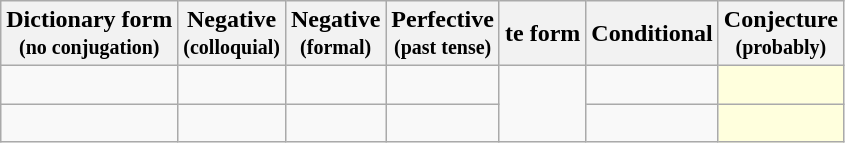<table class="wikitable">
<tr>
<th>Dictionary form <br> <span><small>(no conjugation)</small></span></th>
<th>Negative <br> <span><small>(colloquial)</small></span></th>
<th>Negative <br> <span><small>(formal)</small></span></th>
<th>Perfective <br> <span><small>(past tense)</small></span></th>
<th>te form</th>
<th>Conditional</th>
<th>Conjecture <br> <span><small>(probably)</small></span></th>
</tr>
<tr>
<td style="text-align:center;"> <br> </td>
<td style="text-align:center;"> <br>  </td>
<td style="text-align:center;"> <br> </td>
<td style="text-align:center;"> <br> </td>
<td style="text-align:center;" rowspan="2"> <br> </td>
<td style="text-align:center;"> <br> </td>
<td style="text-align:center;background-color:#ffd;"> <br>  </td>
</tr>
<tr>
<td style="text-align:center;"> <br> </td>
<td style="text-align:center;"> <br>  </td>
<td style="text-align:center;"> <br> </td>
<td style="text-align:center;"> <br> </td>
<td style="text-align:center;"> <br> </td>
<td style="text-align:center;background-color:#ffd;"> <br>  </td>
</tr>
</table>
